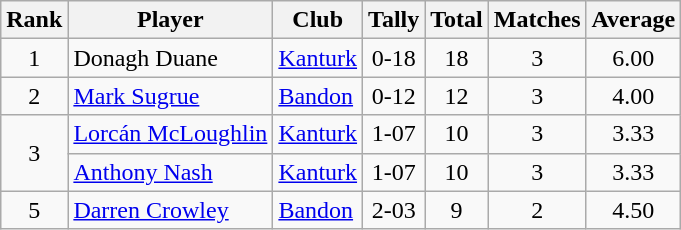<table class="wikitable">
<tr>
<th>Rank</th>
<th>Player</th>
<th>Club</th>
<th>Tally</th>
<th>Total</th>
<th>Matches</th>
<th>Average</th>
</tr>
<tr>
<td rowspan="1" style="text-align:center;">1</td>
<td>Donagh Duane</td>
<td><a href='#'>Kanturk</a></td>
<td align=center>0-18</td>
<td align=center>18</td>
<td align=center>3</td>
<td align=center>6.00</td>
</tr>
<tr>
<td rowspan="1" style="text-align:center;">2</td>
<td><a href='#'>Mark Sugrue</a></td>
<td><a href='#'>Bandon</a></td>
<td align=center>0-12</td>
<td align=center>12</td>
<td align=center>3</td>
<td align=center>4.00</td>
</tr>
<tr>
<td rowspan="2" style="text-align:center;">3</td>
<td><a href='#'>Lorcán McLoughlin</a></td>
<td><a href='#'>Kanturk</a></td>
<td align=center>1-07</td>
<td align=center>10</td>
<td align=center>3</td>
<td align=center>3.33</td>
</tr>
<tr>
<td><a href='#'>Anthony Nash</a></td>
<td><a href='#'>Kanturk</a></td>
<td align=center>1-07</td>
<td align=center>10</td>
<td align=center>3</td>
<td align=center>3.33</td>
</tr>
<tr>
<td rowspan="1" style="text-align:center;">5</td>
<td><a href='#'>Darren Crowley</a></td>
<td><a href='#'>Bandon</a></td>
<td align=center>2-03</td>
<td align=center>9</td>
<td align=center>2</td>
<td align=center>4.50</td>
</tr>
</table>
